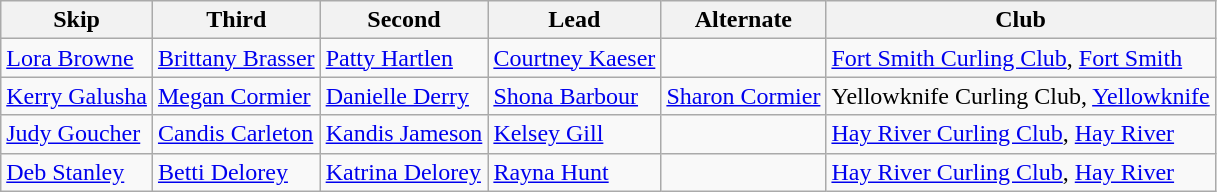<table class="wikitable">
<tr>
<th>Skip</th>
<th>Third</th>
<th>Second</th>
<th>Lead</th>
<th>Alternate</th>
<th>Club</th>
</tr>
<tr>
<td><a href='#'>Lora Browne</a></td>
<td><a href='#'>Brittany Brasser</a></td>
<td><a href='#'>Patty Hartlen</a></td>
<td><a href='#'>Courtney Kaeser</a></td>
<td></td>
<td><a href='#'>Fort Smith Curling Club</a>, <a href='#'>Fort Smith</a></td>
</tr>
<tr>
<td><a href='#'>Kerry Galusha</a></td>
<td><a href='#'>Megan Cormier</a></td>
<td><a href='#'>Danielle Derry</a></td>
<td><a href='#'>Shona Barbour</a></td>
<td><a href='#'>Sharon Cormier</a></td>
<td>Yellowknife Curling Club, <a href='#'>Yellowknife</a></td>
</tr>
<tr>
<td><a href='#'>Judy Goucher</a></td>
<td><a href='#'>Candis Carleton</a></td>
<td><a href='#'>Kandis Jameson</a></td>
<td><a href='#'>Kelsey Gill</a></td>
<td></td>
<td><a href='#'>Hay River Curling Club</a>, <a href='#'>Hay River</a></td>
</tr>
<tr>
<td><a href='#'>Deb Stanley</a></td>
<td><a href='#'>Betti Delorey</a></td>
<td><a href='#'>Katrina Delorey</a></td>
<td><a href='#'>Rayna Hunt</a></td>
<td></td>
<td><a href='#'>Hay River Curling Club</a>, <a href='#'>Hay River</a></td>
</tr>
</table>
